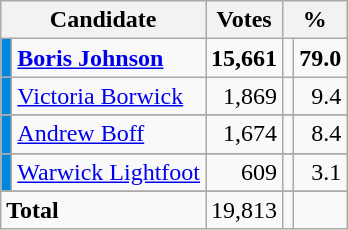<table class="wikitable">
<tr>
<th colspan="2">Candidate</th>
<th>Votes</th>
<th colspan="2">%</th>
</tr>
<tr>
<td style="background:#0087DC;"></td>
<td><strong><a href='#'>Boris Johnson</a></strong></td>
<td style="text-align:right;"><strong>15,661</strong></td>
<td style="text-align:right;"></td>
<td style="text-align:right;"><strong>79.0</strong></td>
</tr>
<tr>
<td style="background:#0087DC;"></td>
<td><a href='#'>Victoria Borwick</a></td>
<td style="text-align:right;">1,869</td>
<td style="text-align:right;"></td>
<td style="text-align:right;">9.4</td>
</tr>
<tr style="background:#f6f6f6; text-align:right;">
</tr>
<tr>
<td style="background:#0087DC;"></td>
<td><a href='#'>Andrew Boff</a></td>
<td style="text-align:right;">1,674</td>
<td style="text-align:right;"></td>
<td style="text-align:right;">8.4</td>
</tr>
<tr style="background:#f6f6f6; text-align:right;">
</tr>
<tr>
<td style="background:#0087DC;"></td>
<td><a href='#'>Warwick Lightfoot</a></td>
<td style="text-align:right;">609</td>
<td style="text-align:right;"></td>
<td style="text-align:right;">3.1</td>
</tr>
<tr style="background:#f6f6f6; text-align:right;">
</tr>
<tr>
<td colspan="2"><strong>Total</strong></td>
<td>19,813</td>
<td></td>
<td></td>
</tr>
</table>
